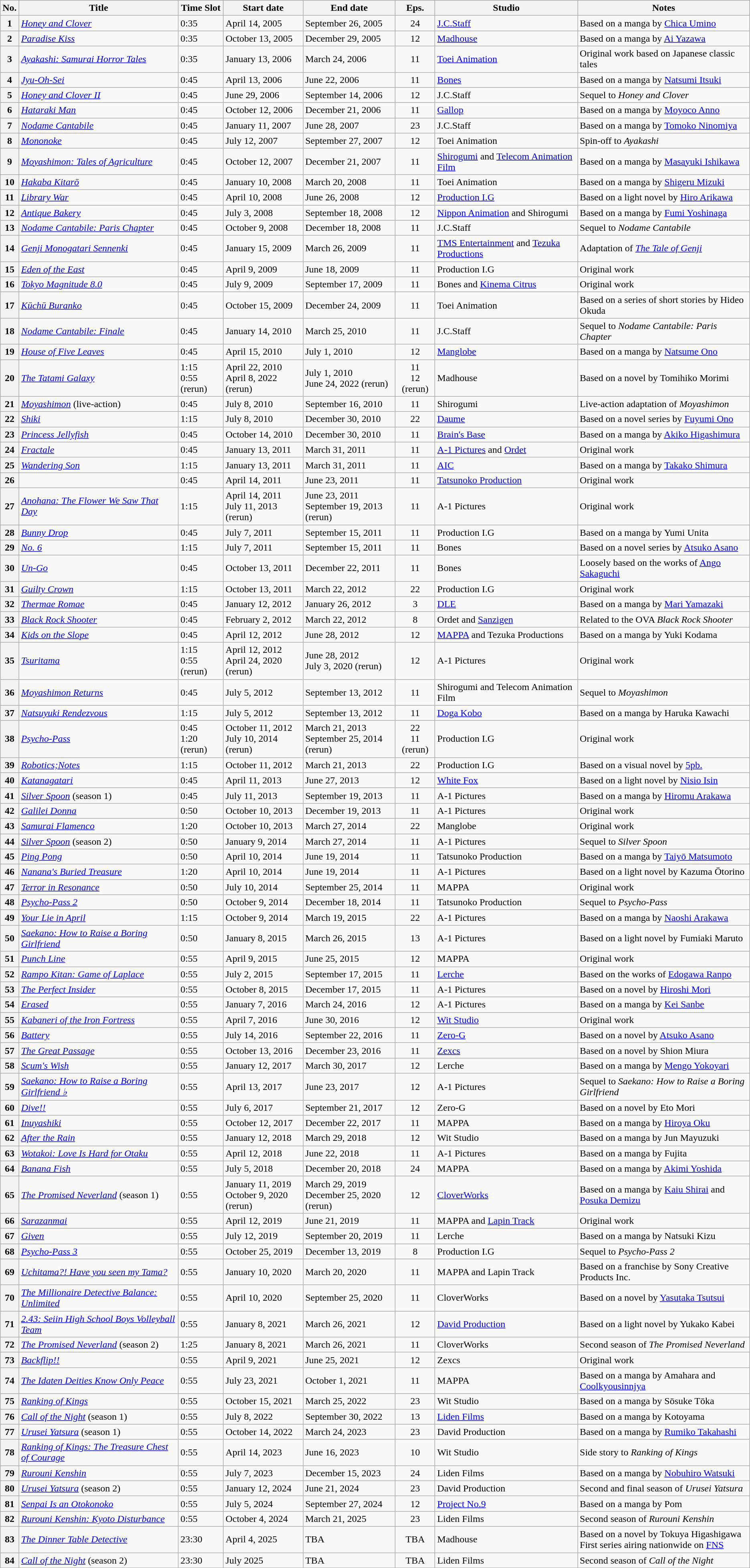<table class="wikitable" style="font-size: 100%;">
<tr>
<th>No.</th>
<th>Title</th>
<th>Time Slot</th>
<th>Start date</th>
<th>End date</th>
<th>Eps.</th>
<th>Studio</th>
<th>Notes</th>
</tr>
<tr>
<th>1</th>
<td><em><a href='#'>Honey and Clover</a></em></td>
<td>0:35</td>
<td>April 14, 2005</td>
<td>September 26, 2005</td>
<td style="text-align:center;">24</td>
<td><a href='#'>J.C.Staff</a></td>
<td>Based on a manga by <a href='#'>Chica Umino</a></td>
</tr>
<tr>
<th>2</th>
<td><em><a href='#'>Paradise Kiss</a></em></td>
<td>0:35</td>
<td>October 13, 2005</td>
<td>December 29, 2005</td>
<td style="text-align:center;">12</td>
<td><a href='#'>Madhouse</a></td>
<td>Based on a manga by <a href='#'>Ai Yazawa</a></td>
</tr>
<tr>
<th>3</th>
<td><em><a href='#'>Ayakashi: Samurai Horror Tales</a></em></td>
<td>0:35</td>
<td>January 13, 2006</td>
<td>March 24, 2006</td>
<td style="text-align:center;">11</td>
<td><a href='#'>Toei Animation</a></td>
<td>Original work based on Japanese classic tales</td>
</tr>
<tr>
<th>4</th>
<td><em><a href='#'>Jyu-Oh-Sei</a></em></td>
<td>0:45</td>
<td>April 13, 2006</td>
<td>June 22, 2006</td>
<td style="text-align:center;">11</td>
<td><a href='#'>Bones</a></td>
<td>Based on a manga by <a href='#'>Natsumi Itsuki</a></td>
</tr>
<tr>
<th>5</th>
<td><em><a href='#'>Honey and Clover II</a></em></td>
<td>0:45</td>
<td>June 29, 2006</td>
<td>September 14, 2006</td>
<td style="text-align:center;">12</td>
<td>J.C.Staff</td>
<td>Sequel to <em>Honey and Clover</em></td>
</tr>
<tr>
<th>6</th>
<td><em><a href='#'>Hataraki Man</a></em></td>
<td>0:45</td>
<td>October 12, 2006</td>
<td>December 21, 2006</td>
<td style="text-align:center;">11</td>
<td><a href='#'>Gallop</a></td>
<td>Based on a manga by <a href='#'>Moyoco Anno</a></td>
</tr>
<tr>
<th>7</th>
<td><em><a href='#'>Nodame Cantabile</a></em></td>
<td>0:45</td>
<td>January 11, 2007</td>
<td>June 28, 2007</td>
<td style="text-align:center;">23</td>
<td>J.C.Staff</td>
<td>Based on a manga by <a href='#'>Tomoko Ninomiya</a></td>
</tr>
<tr>
<th>8</th>
<td><em><a href='#'>Mononoke</a></em></td>
<td>0:45</td>
<td>July 12, 2007</td>
<td>September 27, 2007</td>
<td style="text-align:center;">12</td>
<td>Toei Animation</td>
<td>Spin-off to <em>Ayakashi</em></td>
</tr>
<tr>
<th>9</th>
<td><em><a href='#'>Moyashimon: Tales of Agriculture</a></em></td>
<td>0:45</td>
<td>October 12, 2007</td>
<td>December 21, 2007</td>
<td style="text-align:center;">11</td>
<td><a href='#'>Shirogumi</a> and <a href='#'>Telecom Animation Film</a></td>
<td>Based on a manga by <a href='#'>Masayuki Ishikawa</a></td>
</tr>
<tr>
<th>10</th>
<td><em><a href='#'>Hakaba Kitarō</a></em></td>
<td>0:45</td>
<td>January 10, 2008</td>
<td>March 20, 2008</td>
<td style="text-align:center;">11</td>
<td>Toei Animation</td>
<td>Based on a manga by <a href='#'>Shigeru Mizuki</a></td>
</tr>
<tr>
<th>11</th>
<td><em><a href='#'>Library War</a></em></td>
<td>0:45</td>
<td>April 10, 2008</td>
<td>June 26, 2008</td>
<td style="text-align:center;">12</td>
<td><a href='#'>Production I.G</a></td>
<td>Based on a light novel by <a href='#'>Hiro Arikawa</a></td>
</tr>
<tr>
<th>12</th>
<td><em><a href='#'>Antique Bakery</a></em></td>
<td>0:45</td>
<td>July 3, 2008</td>
<td>September 18, 2008</td>
<td style="text-align:center;">12</td>
<td><a href='#'>Nippon Animation</a> and Shirogumi</td>
<td>Based on a manga by <a href='#'>Fumi Yoshinaga</a></td>
</tr>
<tr>
<th>13</th>
<td><em><a href='#'>Nodame Cantabile: Paris Chapter</a></em></td>
<td>0:45</td>
<td>October 9, 2008</td>
<td>December 18, 2008</td>
<td style="text-align:center;">11</td>
<td>J.C.Staff</td>
<td>Sequel to <em>Nodame Cantabile</em></td>
</tr>
<tr>
<th>14</th>
<td><em><a href='#'>Genji Monogatari Sennenki</a></em></td>
<td>0:45</td>
<td>January 15, 2009</td>
<td>March 26, 2009</td>
<td style="text-align:center;">11</td>
<td><a href='#'>TMS Entertainment</a> and <a href='#'>Tezuka Productions</a></td>
<td>Adaptation of <em><a href='#'>The Tale of Genji</a></em></td>
</tr>
<tr>
<th>15</th>
<td><em><a href='#'>Eden of the East</a></em></td>
<td>0:45</td>
<td>April 9, 2009</td>
<td>June 18, 2009</td>
<td style="text-align:center;">11</td>
<td>Production I.G</td>
<td>Original work</td>
</tr>
<tr>
<th>16</th>
<td><em><a href='#'>Tokyo Magnitude 8.0</a></em></td>
<td>0:45</td>
<td>July 9, 2009</td>
<td>September 17, 2009</td>
<td style="text-align:center;">11</td>
<td>Bones and <a href='#'>Kinema Citrus</a></td>
<td>Original work</td>
</tr>
<tr>
<th>17</th>
<td><em><a href='#'>Kūchū Buranko</a></em></td>
<td>0:45</td>
<td>October 15, 2009</td>
<td>December 24, 2009</td>
<td style="text-align:center;">11</td>
<td>Toei Animation</td>
<td>Based on a series of short stories by Hideo Okuda</td>
</tr>
<tr>
<th>18</th>
<td><em><a href='#'>Nodame Cantabile: Finale</a></em></td>
<td>0:45</td>
<td>January 14, 2010</td>
<td>March 25, 2010</td>
<td style="text-align:center;">11</td>
<td>J.C.Staff</td>
<td>Sequel to <em>Nodame Cantabile: Paris Chapter</em></td>
</tr>
<tr>
<th>19</th>
<td><em><a href='#'>House of Five Leaves</a></em></td>
<td>0:45</td>
<td>April 15, 2010</td>
<td>July 1, 2010</td>
<td style="text-align:center;">12</td>
<td><a href='#'>Manglobe</a></td>
<td>Based on a manga by <a href='#'>Natsume Ono</a></td>
</tr>
<tr>
<th>20</th>
<td><em><a href='#'>The Tatami Galaxy</a></em></td>
<td>1:15<br>0:55 (rerun)</td>
<td>April 22, 2010<br>April 8, 2022 (rerun)</td>
<td>July 1, 2010<br>June 24, 2022 (rerun)</td>
<td style="text-align:center;">11<br>12 (rerun)</td>
<td>Madhouse</td>
<td>Based on a novel by Tomihiko Morimi</td>
</tr>
<tr>
<th>21</th>
<td><em><a href='#'>Moyashimon</a></em> (live-action)</td>
<td>0:45</td>
<td>July 8, 2010</td>
<td>September 16, 2010</td>
<td style="text-align:center;">11</td>
<td>Shirogumi</td>
<td>Live-action adaptation of <em>Moyashimon</em></td>
</tr>
<tr>
<th>22</th>
<td><em><a href='#'>Shiki</a></em></td>
<td>1:15</td>
<td>July 8, 2010</td>
<td>December 30, 2010</td>
<td style="text-align:center;">22</td>
<td><a href='#'>Daume</a></td>
<td>Based on a novel series by <a href='#'>Fuyumi Ono</a></td>
</tr>
<tr>
<th>23</th>
<td><em><a href='#'>Princess Jellyfish</a></em></td>
<td>0:45</td>
<td>October 14, 2010</td>
<td>December 30, 2010</td>
<td style="text-align:center;">11</td>
<td><a href='#'>Brain's Base</a></td>
<td>Based on a manga by <a href='#'>Akiko Higashimura</a></td>
</tr>
<tr>
<th>24</th>
<td><em><a href='#'>Fractale</a></em></td>
<td>0:45</td>
<td>January 13, 2011</td>
<td>March 31, 2011</td>
<td style="text-align:center;">11</td>
<td><a href='#'>A-1 Pictures</a> and <a href='#'>Ordet</a></td>
<td>Original work</td>
</tr>
<tr>
<th>25</th>
<td><em><a href='#'>Wandering Son</a></em></td>
<td>1:15</td>
<td>January 13, 2011</td>
<td>March 31, 2011</td>
<td style="text-align:center;">11</td>
<td><a href='#'>AIC</a></td>
<td>Based on a manga by <a href='#'>Takako Shimura</a></td>
</tr>
<tr>
<th>26</th>
<td><em><a href='#'></a></em></td>
<td>0:45</td>
<td>April 14, 2011</td>
<td>June 23, 2011</td>
<td style="text-align:center;">11</td>
<td><a href='#'>Tatsunoko Production</a></td>
<td>Original work</td>
</tr>
<tr>
<th>27</th>
<td><em><a href='#'>Anohana: The Flower We Saw That Day</a></em></td>
<td>1:15</td>
<td>April 14, 2011<br>July 11, 2013 (rerun)</td>
<td>June 23, 2011<br>September 19, 2013 (rerun)</td>
<td style="text-align:center;">11</td>
<td>A-1 Pictures</td>
<td>Original work</td>
</tr>
<tr>
<th>28</th>
<td><em><a href='#'>Bunny Drop</a></em></td>
<td>0:45</td>
<td>July 7, 2011</td>
<td>September 15, 2011</td>
<td style="text-align:center;">11</td>
<td>Production I.G</td>
<td>Based on a manga by Yumi Unita</td>
</tr>
<tr>
<th>29</th>
<td><em><a href='#'>No. 6</a></em></td>
<td>1:15</td>
<td>July 7, 2011</td>
<td>September 15, 2011</td>
<td style="text-align:center;">11</td>
<td>Bones</td>
<td>Based on a novel series by <a href='#'>Atsuko Asano</a></td>
</tr>
<tr>
<th>30</th>
<td><em><a href='#'>Un-Go</a></em></td>
<td>0:45</td>
<td>October 13, 2011</td>
<td>December 22, 2011</td>
<td style="text-align:center;">11</td>
<td>Bones</td>
<td>Loosely based on the works of <a href='#'>Ango Sakaguchi</a></td>
</tr>
<tr>
<th>31</th>
<td><em><a href='#'>Guilty Crown</a></em></td>
<td>1:15</td>
<td>October 13, 2011</td>
<td>March 22, 2012</td>
<td style="text-align:center;">22</td>
<td>Production I.G</td>
<td>Original work</td>
</tr>
<tr>
<th>32</th>
<td><em><a href='#'>Thermae Romae</a></em></td>
<td>0:45</td>
<td>January 12, 2012</td>
<td>January 26, 2012</td>
<td style="text-align:center;">3</td>
<td><a href='#'>DLE</a></td>
<td>Based on a manga by <a href='#'>Mari Yamazaki</a></td>
</tr>
<tr>
<th>33</th>
<td><em><a href='#'>Black Rock Shooter</a></em></td>
<td>0:45</td>
<td>February 2, 2012</td>
<td>March 22, 2012</td>
<td style="text-align:center;">8</td>
<td>Ordet and <a href='#'>Sanzigen</a></td>
<td>Related to the OVA <em>Black Rock Shooter</em></td>
</tr>
<tr>
<th>34</th>
<td><em><a href='#'>Kids on the Slope</a></em></td>
<td>0:45</td>
<td>April 12, 2012</td>
<td>June 28, 2012</td>
<td style="text-align:center;">12</td>
<td><a href='#'>MAPPA</a> and Tezuka Productions</td>
<td>Based on a manga by Yuki Kodama</td>
</tr>
<tr>
<th>35</th>
<td><em><a href='#'>Tsuritama</a></em></td>
<td>1:15<br>0:55 (rerun)</td>
<td>April 12, 2012<br>April 24, 2020 (rerun)</td>
<td>June 28, 2012<br>July 3, 2020 (rerun)</td>
<td style="text-align:center;">12</td>
<td>A-1 Pictures</td>
<td>Original work</td>
</tr>
<tr>
<th>36</th>
<td><em><a href='#'>Moyashimon Returns</a></em></td>
<td>0:45</td>
<td>July 5, 2012</td>
<td>September 13, 2012</td>
<td style="text-align:center;">11</td>
<td>Shirogumi and Telecom Animation Film</td>
<td>Sequel to <em>Moyashimon</em></td>
</tr>
<tr>
<th>37</th>
<td><em><a href='#'>Natsuyuki Rendezvous</a></em></td>
<td>1:15</td>
<td>July 5, 2012</td>
<td>September 13, 2012</td>
<td style="text-align:center;">11</td>
<td><a href='#'>Doga Kobo</a></td>
<td>Based on a manga by Haruka Kawachi</td>
</tr>
<tr>
<th>38</th>
<td><em><a href='#'>Psycho-Pass</a></em></td>
<td>0:45<br>1:20 (rerun)</td>
<td>October 11, 2012<br>July 10, 2014 (rerun)</td>
<td>March 21, 2013<br>September 25, 2014 (rerun)</td>
<td style="text-align:center;">22<br>11 (rerun)</td>
<td>Production I.G</td>
<td>Original work</td>
</tr>
<tr>
<th>39</th>
<td><em><a href='#'>Robotics;Notes</a></em></td>
<td>1:15</td>
<td>October 11, 2012</td>
<td>March 21, 2013</td>
<td style="text-align:center;">22</td>
<td>Production I.G</td>
<td>Based on a visual novel by <a href='#'>5pb.</a></td>
</tr>
<tr>
<th>40</th>
<td><em><a href='#'>Katanagatari</a></em></td>
<td>0:45</td>
<td>April 11, 2013</td>
<td>June 27, 2013</td>
<td style="text-align:center;">12</td>
<td><a href='#'>White Fox</a></td>
<td>Based on a light novel by <a href='#'>Nisio Isin</a></td>
</tr>
<tr>
<th>41</th>
<td><em><a href='#'>Silver Spoon</a></em> (season 1)</td>
<td>0:45</td>
<td>July 11, 2013</td>
<td>September 19, 2013</td>
<td style="text-align:center;">11</td>
<td>A-1 Pictures</td>
<td>Based on a manga by <a href='#'>Hiromu Arakawa</a></td>
</tr>
<tr>
<th>42</th>
<td><em><a href='#'>Galilei Donna</a></em></td>
<td>0:50</td>
<td>October 10, 2013</td>
<td>December 19, 2013</td>
<td style="text-align:center;">11</td>
<td>A-1 Pictures</td>
<td>Original work</td>
</tr>
<tr>
<th>43</th>
<td><em><a href='#'>Samurai Flamenco</a></em></td>
<td>1:20</td>
<td>October 10, 2013</td>
<td>March 27, 2014</td>
<td style="text-align:center;">22</td>
<td>Manglobe</td>
<td>Original work</td>
</tr>
<tr>
<th>44</th>
<td><em><a href='#'>Silver Spoon</a></em> (season 2)</td>
<td>0:50</td>
<td>January 9, 2014</td>
<td>March 27, 2014</td>
<td style="text-align:center;">11</td>
<td>A-1 Pictures</td>
<td>Sequel to <em>Silver Spoon</em></td>
</tr>
<tr>
<th>45</th>
<td><em><a href='#'>Ping Pong</a></em></td>
<td>0:50</td>
<td>April 10, 2014</td>
<td>June 19, 2014</td>
<td style="text-align:center;">11</td>
<td>Tatsunoko Production</td>
<td>Based on a manga by <a href='#'>Taiyō Matsumoto</a></td>
</tr>
<tr>
<th>46</th>
<td><em><a href='#'>Nanana's Buried Treasure</a></em></td>
<td>1:20</td>
<td>April 10, 2014</td>
<td>June 19, 2014</td>
<td style="text-align:center;">11</td>
<td>A-1 Pictures</td>
<td>Based on a light novel by Kazuma Ōtorino</td>
</tr>
<tr>
<th>47</th>
<td><em><a href='#'>Terror in Resonance</a></em></td>
<td>0:50</td>
<td>July 10, 2014</td>
<td>September 25, 2014</td>
<td style="text-align:center;">11</td>
<td>MAPPA</td>
<td>Original work</td>
</tr>
<tr>
<th>48</th>
<td><em><a href='#'>Psycho-Pass 2</a></em></td>
<td>0:50</td>
<td>October 9, 2014</td>
<td>December 18, 2014</td>
<td style="text-align:center;">11</td>
<td>Tatsunoko Production</td>
<td>Sequel to <em>Psycho-Pass</em></td>
</tr>
<tr>
<th>49</th>
<td><em><a href='#'>Your Lie in April</a></em></td>
<td>1:15</td>
<td>October 9, 2014</td>
<td>March 19, 2015</td>
<td style="text-align:center;">22</td>
<td>A-1 Pictures</td>
<td>Based on a manga by <a href='#'>Naoshi Arakawa</a></td>
</tr>
<tr>
<th>50</th>
<td><em><a href='#'>Saekano: How to Raise a Boring Girlfriend</a></em></td>
<td>0:50</td>
<td>January 8, 2015</td>
<td>March 26, 2015</td>
<td style="text-align:center;">13</td>
<td>A-1 Pictures</td>
<td>Based on a light novel by Fumiaki Maruto</td>
</tr>
<tr>
<th>51</th>
<td><em><a href='#'>Punch Line</a></em></td>
<td>0:55</td>
<td>April 9, 2015</td>
<td>June 25, 2015</td>
<td style="text-align:center;">12</td>
<td>MAPPA</td>
<td>Original work</td>
</tr>
<tr>
<th>52</th>
<td><em><a href='#'>Rampo Kitan: Game of Laplace</a></em></td>
<td>0:55</td>
<td>July 2, 2015</td>
<td>September 17, 2015</td>
<td style="text-align:center;">11</td>
<td><a href='#'>Lerche</a></td>
<td>Based on the works of <a href='#'>Edogawa Ranpo</a></td>
</tr>
<tr>
<th>53</th>
<td><em><a href='#'>The Perfect Insider</a></em></td>
<td>0:55</td>
<td>October 8, 2015</td>
<td>December 17, 2015</td>
<td style="text-align:center;">11</td>
<td>A-1 Pictures</td>
<td>Based on a novel by <a href='#'>Hiroshi Mori</a></td>
</tr>
<tr>
<th>54</th>
<td><em><a href='#'>Erased</a></em></td>
<td>0:55</td>
<td>January 7, 2016</td>
<td>March 24, 2016</td>
<td style="text-align:center;">12</td>
<td>A-1 Pictures</td>
<td>Based on a manga by <a href='#'>Kei Sanbe</a></td>
</tr>
<tr>
<th>55</th>
<td><em><a href='#'>Kabaneri of the Iron Fortress</a></em></td>
<td>0:55</td>
<td>April 7, 2016</td>
<td>June 30, 2016</td>
<td style="text-align:center;">12</td>
<td><a href='#'>Wit Studio</a></td>
<td>Original work</td>
</tr>
<tr>
<th>56</th>
<td><em><a href='#'>Battery</a></em></td>
<td>0:55</td>
<td>July 14, 2016</td>
<td>September 22, 2016</td>
<td style="text-align:center;">11</td>
<td><a href='#'>Zero-G</a></td>
<td>Based on a novel by <a href='#'>Atsuko Asano</a></td>
</tr>
<tr>
<th>57</th>
<td><em><a href='#'>The Great Passage</a></em></td>
<td>0:55</td>
<td>October 13, 2016</td>
<td>December 23, 2016</td>
<td style="text-align:center;">11</td>
<td><a href='#'>Zexcs</a></td>
<td>Based on a novel by Shion Miura</td>
</tr>
<tr>
<th>58</th>
<td><em><a href='#'>Scum's Wish</a></em></td>
<td>0:55</td>
<td>January 12, 2017</td>
<td>March 30, 2017</td>
<td style="text-align:center;">12</td>
<td>Lerche</td>
<td>Based on a manga by <a href='#'>Mengo Yokoyari</a></td>
</tr>
<tr>
<th>59</th>
<td><em><a href='#'>Saekano: How to Raise a Boring Girlfriend ♭</a></em></td>
<td>0:55</td>
<td>April 13, 2017</td>
<td>June 23, 2017</td>
<td style="text-align:center;">12</td>
<td>A-1 Pictures</td>
<td>Sequel to <em>Saekano: How to Raise a Boring Girlfriend</em></td>
</tr>
<tr>
<th>60</th>
<td><em><a href='#'>Dive!!</a></em></td>
<td>0:55</td>
<td>July 6, 2017</td>
<td>September 21, 2017</td>
<td style="text-align:center;">12</td>
<td>Zero-G</td>
<td>Based on a novel by Eto Mori</td>
</tr>
<tr>
<th>61</th>
<td><em><a href='#'>Inuyashiki</a></em></td>
<td>0:55</td>
<td>October 12, 2017</td>
<td>December 22, 2017</td>
<td style="text-align:center;">11</td>
<td>MAPPA</td>
<td>Based on a manga by <a href='#'>Hiroya Oku</a></td>
</tr>
<tr>
<th>62</th>
<td><em><a href='#'>After the Rain</a></em></td>
<td>0:55</td>
<td>January 12, 2018</td>
<td>March 29, 2018</td>
<td style="text-align:center;">12</td>
<td>Wit Studio</td>
<td>Based on a manga by Jun Mayuzuki</td>
</tr>
<tr>
<th>63</th>
<td><em><a href='#'>Wotakoi: Love Is Hard for Otaku</a></em></td>
<td>0:55</td>
<td>April 12, 2018</td>
<td>June 22, 2018</td>
<td style="text-align:center;">11</td>
<td>A-1 Pictures</td>
<td>Based on a manga by Fujita</td>
</tr>
<tr>
<th>64</th>
<td><em><a href='#'>Banana Fish</a></em></td>
<td>0:55</td>
<td>July 5, 2018</td>
<td>December 20, 2018</td>
<td style="text-align:center;">24</td>
<td>MAPPA</td>
<td>Based on a manga by <a href='#'>Akimi Yoshida</a></td>
</tr>
<tr>
<th>65</th>
<td><em><a href='#'>The Promised Neverland</a></em> (season 1)</td>
<td>0:55</td>
<td>January 11, 2019<br>October 9, 2020 (rerun)</td>
<td>March 29, 2019<br>December 25, 2020 (rerun)</td>
<td style="text-align:center;">12</td>
<td><a href='#'>CloverWorks</a></td>
<td>Based on a manga by <a href='#'>Kaiu Shirai</a> and <a href='#'>Posuka Demizu</a></td>
</tr>
<tr>
<th>66</th>
<td><em><a href='#'>Sarazanmai</a></em></td>
<td>0:55</td>
<td>April 12, 2019</td>
<td>June 21, 2019</td>
<td style="text-align:center;">11</td>
<td>MAPPA and <a href='#'>Lapin Track</a></td>
<td>Original work</td>
</tr>
<tr>
<th>67</th>
<td><em><a href='#'>Given</a></em></td>
<td>0:55</td>
<td>July 12, 2019</td>
<td>September 20, 2019</td>
<td style="text-align:center;">11</td>
<td>Lerche</td>
<td>Based on a manga by Natsuki Kizu</td>
</tr>
<tr>
<th>68</th>
<td><em><a href='#'>Psycho-Pass 3</a></em></td>
<td>0:55</td>
<td>October 25, 2019</td>
<td>December 13, 2019</td>
<td style="text-align:center;">8</td>
<td>Production I.G</td>
<td>Sequel to <em>Psycho-Pass 2</em></td>
</tr>
<tr>
<th>69</th>
<td><em><a href='#'>Uchitama?! Have you seen my Tama?</a></em></td>
<td>0:55</td>
<td>January 10, 2020</td>
<td>March 20, 2020</td>
<td style="text-align:center;">11</td>
<td>MAPPA and Lapin Track</td>
<td>Based on a franchise by Sony Creative Products Inc.</td>
</tr>
<tr>
<th>70</th>
<td><em><a href='#'>The Millionaire Detective Balance: Unlimited</a></em></td>
<td>0:55</td>
<td>April 10, 2020</td>
<td>September 25, 2020</td>
<td style="text-align:center;">11</td>
<td>CloverWorks</td>
<td>Based on a novel by <a href='#'>Yasutaka Tsutsui</a></td>
</tr>
<tr>
<th>71</th>
<td><em><a href='#'>2.43: Seiin High School Boys Volleyball Team</a></em></td>
<td>0:55</td>
<td>January 8, 2021</td>
<td>March 26, 2021</td>
<td style="text-align:center;">12</td>
<td><a href='#'>David Production</a></td>
<td>Based on a light novel by Yukako Kabei</td>
</tr>
<tr>
<th>72</th>
<td><em><a href='#'>The Promised Neverland</a></em> (season 2)</td>
<td>1:25</td>
<td>January 8, 2021</td>
<td>March 26, 2021</td>
<td style="text-align:center;">11</td>
<td>CloverWorks</td>
<td>Second season of <em>The Promised Neverland</em></td>
</tr>
<tr>
<th>73</th>
<td><em><a href='#'>Backflip!!</a></em></td>
<td>0:55</td>
<td>April 9, 2021</td>
<td>June 25, 2021</td>
<td style="text-align:center;">12</td>
<td>Zexcs</td>
<td>Original work</td>
</tr>
<tr>
<th>74</th>
<td><em><a href='#'>The Idaten Deities Know Only Peace</a></em></td>
<td>0:55</td>
<td>July 23, 2021</td>
<td>October 1, 2021</td>
<td style="text-align:center;">11</td>
<td>MAPPA</td>
<td>Based on a manga by Amahara and <a href='#'>Coolkyousinnjya</a></td>
</tr>
<tr>
<th>75</th>
<td><em><a href='#'>Ranking of Kings</a></em></td>
<td>0:55</td>
<td>October 15, 2021</td>
<td>March 25, 2022</td>
<td style="text-align:center;">23</td>
<td>Wit Studio</td>
<td>Based on a manga by Sōsuke Tōka</td>
</tr>
<tr>
<th>76</th>
<td><em><a href='#'>Call of the Night</a></em> (season 1)</td>
<td>0:55</td>
<td>July 8, 2022</td>
<td>September 30, 2022</td>
<td style="text-align:center;">13</td>
<td><a href='#'>Liden Films</a></td>
<td>Based on a manga by Kotoyama</td>
</tr>
<tr>
<th>77</th>
<td><em><a href='#'>Urusei Yatsura</a></em> (season 1)</td>
<td>0:55</td>
<td>October 14, 2022</td>
<td>March 24, 2023</td>
<td style="text-align:center;">23</td>
<td>David Production</td>
<td>Based on a manga by <a href='#'>Rumiko Takahashi</a></td>
</tr>
<tr>
<th>78</th>
<td><em><a href='#'>Ranking of Kings: The Treasure Chest of Courage</a></em></td>
<td>0:55</td>
<td>April 14, 2023</td>
<td>June 16, 2023</td>
<td style="text-align:center;">10</td>
<td>Wit Studio</td>
<td>Side story to <em>Ranking of Kings</em></td>
</tr>
<tr>
<th>79</th>
<td><em><a href='#'>Rurouni Kenshin</a></em></td>
<td>0:55</td>
<td>July 7, 2023</td>
<td>December 15, 2023</td>
<td style="text-align:center;">24</td>
<td>Liden Films</td>
<td>Based on a manga by <a href='#'>Nobuhiro Watsuki</a></td>
</tr>
<tr>
<th>80</th>
<td><em><a href='#'>Urusei Yatsura</a></em> (season 2)</td>
<td>0:55</td>
<td>January 12, 2024</td>
<td>June 21, 2024</td>
<td style="text-align:center;">23</td>
<td>David Production</td>
<td>Second and final season of <em>Urusei Yatsura</em></td>
</tr>
<tr>
<th>81</th>
<td><em><a href='#'>Senpai Is an Otokonoko</a></em></td>
<td>0:55</td>
<td>July 5, 2024</td>
<td>September 27, 2024</td>
<td style="text-align:center;">12</td>
<td><a href='#'>Project No.9</a></td>
<td>Based on a manga by Pom</td>
</tr>
<tr>
<th>82</th>
<td><em><a href='#'>Rurouni Kenshin: Kyoto Disturbance</a></em></td>
<td>0:55</td>
<td>October 4, 2024</td>
<td>March 21, 2025</td>
<td style="text-align:center;">23</td>
<td>Liden Films</td>
<td>Second season of <em>Rurouni Kenshin</em></td>
</tr>
<tr>
<th>83</th>
<td><em><a href='#'>The Dinner Table Detective</a></em></td>
<td>23:30</td>
<td>April 4, 2025</td>
<td>TBA</td>
<td style="text-align:center;">TBA</td>
<td>Madhouse</td>
<td>Based on a novel by Tokuya Higashigawa<br>First series airing nationwide on <a href='#'>FNS</a></td>
</tr>
<tr>
<th>84</th>
<td><em><a href='#'>Call of the Night</a></em> (season 2)</td>
<td>23:30</td>
<td>July 2025</td>
<td>TBA</td>
<td style="text-align:center;">TBA</td>
<td>Liden Films</td>
<td>Second season of <em>Call of the Night</em></td>
</tr>
</table>
